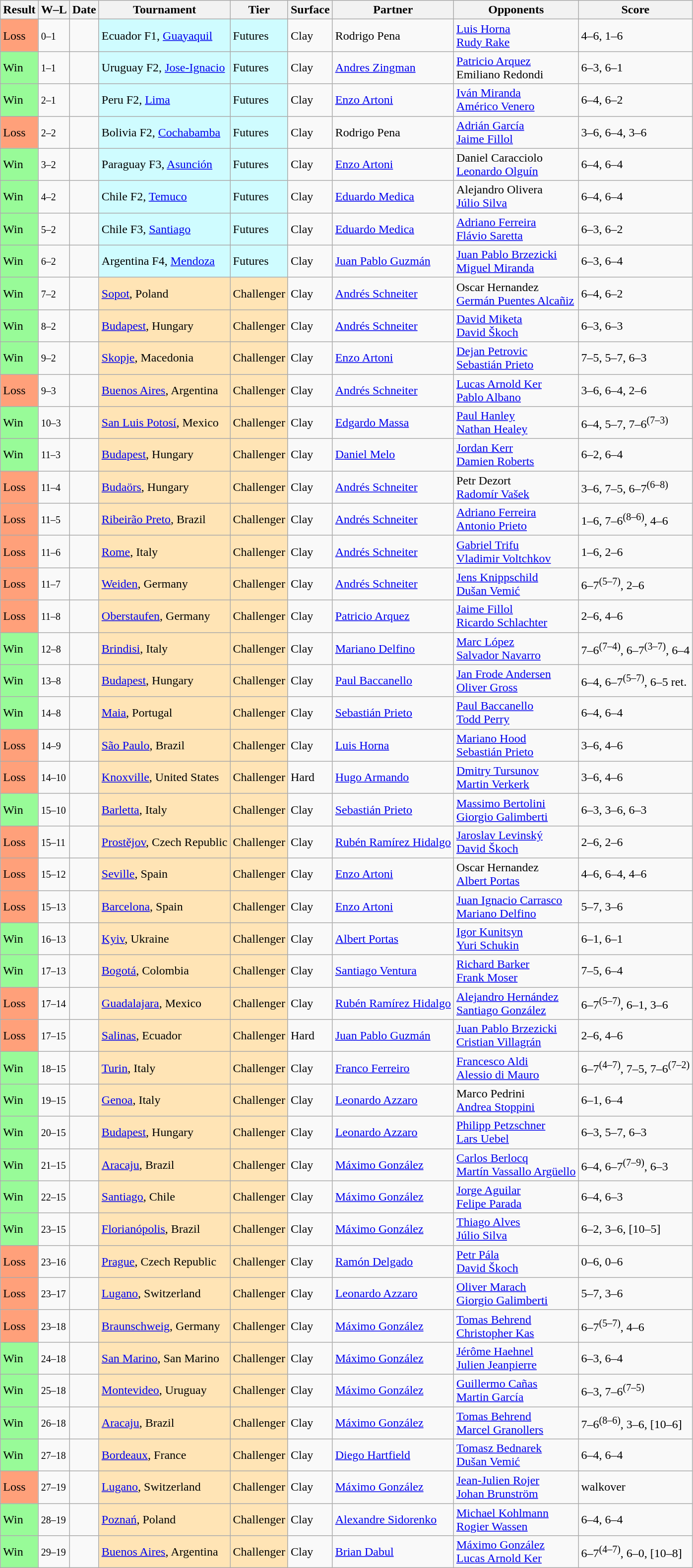<table class="sortable wikitable">
<tr>
<th>Result</th>
<th class="unsortable">W–L</th>
<th>Date</th>
<th>Tournament</th>
<th>Tier</th>
<th>Surface</th>
<th>Partner</th>
<th>Opponents</th>
<th class="unsortable">Score</th>
</tr>
<tr>
<td style="background:#ffa07a;">Loss</td>
<td><small>0–1</small></td>
<td></td>
<td style="background:#cffcff;">Ecuador F1, <a href='#'>Guayaquil</a></td>
<td style="background:#cffcff;">Futures</td>
<td>Clay</td>
<td> Rodrigo Pena</td>
<td> <a href='#'>Luis Horna</a> <br>  <a href='#'>Rudy Rake</a></td>
<td>4–6, 1–6</td>
</tr>
<tr>
<td style="background:#98fb98;">Win</td>
<td><small>1–1</small></td>
<td></td>
<td style="background:#cffcff;">Uruguay F2, <a href='#'>Jose-Ignacio</a></td>
<td style="background:#cffcff;">Futures</td>
<td>Clay</td>
<td> <a href='#'>Andres Zingman</a></td>
<td> <a href='#'>Patricio Arquez</a> <br>  Emiliano Redondi</td>
<td>6–3, 6–1</td>
</tr>
<tr>
<td style="background:#98fb98;">Win</td>
<td><small>2–1</small></td>
<td></td>
<td style="background:#cffcff;">Peru F2, <a href='#'>Lima</a></td>
<td style="background:#cffcff;">Futures</td>
<td>Clay</td>
<td> <a href='#'>Enzo Artoni</a></td>
<td> <a href='#'>Iván Miranda</a> <br>  <a href='#'>Américo Venero</a></td>
<td>6–4, 6–2</td>
</tr>
<tr>
<td style="background:#ffa07a;">Loss</td>
<td><small>2–2</small></td>
<td></td>
<td style="background:#cffcff;">Bolivia F2, <a href='#'>Cochabamba</a></td>
<td style="background:#cffcff;">Futures</td>
<td>Clay</td>
<td> Rodrigo Pena</td>
<td> <a href='#'>Adrián García</a> <br>  <a href='#'>Jaime Fillol</a></td>
<td>3–6, 6–4, 3–6</td>
</tr>
<tr>
<td style="background:#98fb98;">Win</td>
<td><small>3–2</small></td>
<td></td>
<td style="background:#cffcff;">Paraguay F3, <a href='#'>Asunción</a></td>
<td style="background:#cffcff;">Futures</td>
<td>Clay</td>
<td> <a href='#'>Enzo Artoni</a></td>
<td> Daniel Caracciolo <br>  <a href='#'>Leonardo Olguín</a></td>
<td>6–4, 6–4</td>
</tr>
<tr>
<td style="background:#98fb98;">Win</td>
<td><small>4–2</small></td>
<td></td>
<td style="background:#cffcff;">Chile F2, <a href='#'>Temuco</a></td>
<td style="background:#cffcff;">Futures</td>
<td>Clay</td>
<td> <a href='#'>Eduardo Medica</a></td>
<td> Alejandro Olivera <br>  <a href='#'>Júlio Silva</a></td>
<td>6–4, 6–4</td>
</tr>
<tr>
<td style="background:#98fb98;">Win</td>
<td><small>5–2</small></td>
<td></td>
<td style="background:#cffcff;">Chile F3, <a href='#'>Santiago</a></td>
<td style="background:#cffcff;">Futures</td>
<td>Clay</td>
<td> <a href='#'>Eduardo Medica</a></td>
<td> <a href='#'>Adriano Ferreira</a> <br>  <a href='#'>Flávio Saretta</a></td>
<td>6–3, 6–2</td>
</tr>
<tr>
<td style="background:#98fb98;">Win</td>
<td><small>6–2</small></td>
<td></td>
<td style="background:#cffcff;">Argentina F4, <a href='#'>Mendoza</a></td>
<td style="background:#cffcff;">Futures</td>
<td>Clay</td>
<td> <a href='#'>Juan Pablo Guzmán</a></td>
<td> <a href='#'>Juan Pablo Brzezicki</a> <br>  <a href='#'>Miguel Miranda</a></td>
<td>6–3, 6–4</td>
</tr>
<tr>
<td style="background:#98fb98;">Win</td>
<td><small>7–2</small></td>
<td></td>
<td style="background:moccasin;"><a href='#'>Sopot</a>, Poland</td>
<td style="background:moccasin;">Challenger</td>
<td>Clay</td>
<td> <a href='#'>Andrés Schneiter</a></td>
<td> Oscar Hernandez <br>  <a href='#'>Germán Puentes Alcañiz</a></td>
<td>6–4, 6–2</td>
</tr>
<tr>
<td style="background:#98fb98;">Win</td>
<td><small>8–2</small></td>
<td></td>
<td style="background:moccasin;"><a href='#'>Budapest</a>, Hungary</td>
<td style="background:moccasin;">Challenger</td>
<td>Clay</td>
<td> <a href='#'>Andrés Schneiter</a></td>
<td> <a href='#'>David Miketa</a> <br>  <a href='#'>David Škoch</a></td>
<td>6–3, 6–3</td>
</tr>
<tr>
<td style="background:#98fb98;">Win</td>
<td><small>9–2</small></td>
<td></td>
<td style="background:moccasin;"><a href='#'>Skopje</a>, Macedonia</td>
<td style="background:moccasin;">Challenger</td>
<td>Clay</td>
<td> <a href='#'>Enzo Artoni</a></td>
<td> <a href='#'>Dejan Petrovic</a> <br>  <a href='#'>Sebastián Prieto</a></td>
<td>7–5, 5–7, 6–3</td>
</tr>
<tr>
<td style="background:#ffa07a;">Loss</td>
<td><small>9–3</small></td>
<td></td>
<td style="background:moccasin;"><a href='#'>Buenos Aires</a>, Argentina</td>
<td style="background:moccasin;">Challenger</td>
<td>Clay</td>
<td> <a href='#'>Andrés Schneiter</a></td>
<td> <a href='#'>Lucas Arnold Ker</a> <br>  <a href='#'>Pablo Albano</a></td>
<td>3–6, 6–4, 2–6</td>
</tr>
<tr>
<td style="background:#98fb98;">Win</td>
<td><small>10–3</small></td>
<td></td>
<td style="background:moccasin;"><a href='#'>San Luis Potosí</a>, Mexico</td>
<td style="background:moccasin;">Challenger</td>
<td>Clay</td>
<td> <a href='#'>Edgardo Massa</a></td>
<td> <a href='#'>Paul Hanley</a> <br>  <a href='#'>Nathan Healey</a></td>
<td>6–4, 5–7, 7–6<sup>(7–3)</sup></td>
</tr>
<tr>
<td style="background:#98fb98;">Win</td>
<td><small>11–3</small></td>
<td></td>
<td style="background:moccasin;"><a href='#'>Budapest</a>, Hungary</td>
<td style="background:moccasin;">Challenger</td>
<td>Clay</td>
<td> <a href='#'>Daniel Melo</a></td>
<td> <a href='#'>Jordan Kerr</a> <br>  <a href='#'>Damien Roberts</a></td>
<td>6–2, 6–4</td>
</tr>
<tr>
<td style="background:#ffa07a;">Loss</td>
<td><small>11–4</small></td>
<td></td>
<td style="background:moccasin;"><a href='#'>Budaörs</a>, Hungary</td>
<td style="background:moccasin;">Challenger</td>
<td>Clay</td>
<td> <a href='#'>Andrés Schneiter</a></td>
<td> Petr Dezort <br>  <a href='#'>Radomír Vašek</a></td>
<td>3–6, 7–5, 6–7<sup>(6–8)</sup></td>
</tr>
<tr>
<td style="background:#ffa07a;">Loss</td>
<td><small>11–5</small></td>
<td></td>
<td style="background:moccasin;"><a href='#'>Ribeirão Preto</a>, Brazil</td>
<td style="background:moccasin;">Challenger</td>
<td>Clay</td>
<td> <a href='#'>Andrés Schneiter</a></td>
<td> <a href='#'>Adriano Ferreira</a> <br>  <a href='#'>Antonio Prieto</a></td>
<td>1–6, 7–6<sup>(8–6)</sup>, 4–6</td>
</tr>
<tr>
<td style="background:#ffa07a;">Loss</td>
<td><small>11–6</small></td>
<td></td>
<td style="background:moccasin;"><a href='#'>Rome</a>, Italy</td>
<td style="background:moccasin;">Challenger</td>
<td>Clay</td>
<td> <a href='#'>Andrés Schneiter</a></td>
<td> <a href='#'>Gabriel Trifu</a> <br>  <a href='#'>Vladimir Voltchkov</a></td>
<td>1–6, 2–6</td>
</tr>
<tr>
<td style="background:#ffa07a;">Loss</td>
<td><small>11–7</small></td>
<td></td>
<td style="background:moccasin;"><a href='#'>Weiden</a>, Germany</td>
<td style="background:moccasin;">Challenger</td>
<td>Clay</td>
<td> <a href='#'>Andrés Schneiter</a></td>
<td> <a href='#'>Jens Knippschild</a> <br>  <a href='#'>Dušan Vemić</a></td>
<td>6–7<sup>(5–7)</sup>, 2–6</td>
</tr>
<tr>
<td style="background:#ffa07a;">Loss</td>
<td><small>11–8</small></td>
<td></td>
<td style="background:moccasin;"><a href='#'>Oberstaufen</a>, Germany</td>
<td style="background:moccasin;">Challenger</td>
<td>Clay</td>
<td> <a href='#'>Patricio Arquez</a></td>
<td> <a href='#'>Jaime Fillol</a> <br>  <a href='#'>Ricardo Schlachter</a></td>
<td>2–6, 4–6</td>
</tr>
<tr>
<td style="background:#98fb98;">Win</td>
<td><small>12–8</small></td>
<td></td>
<td style="background:moccasin;"><a href='#'>Brindisi</a>, Italy</td>
<td style="background:moccasin;">Challenger</td>
<td>Clay</td>
<td> <a href='#'>Mariano Delfino</a></td>
<td> <a href='#'>Marc López</a> <br>  <a href='#'>Salvador Navarro</a></td>
<td>7–6<sup>(7–4)</sup>, 6–7<sup>(3–7)</sup>, 6–4</td>
</tr>
<tr>
<td style="background:#98fb98;">Win</td>
<td><small>13–8</small></td>
<td></td>
<td style="background:moccasin;"><a href='#'>Budapest</a>, Hungary</td>
<td style="background:moccasin;">Challenger</td>
<td>Clay</td>
<td> <a href='#'>Paul Baccanello</a></td>
<td> <a href='#'>Jan Frode Andersen</a> <br>  <a href='#'>Oliver Gross</a></td>
<td>6–4, 6–7<sup>(5–7)</sup>, 6–5 ret.</td>
</tr>
<tr>
<td style="background:#98fb98;">Win</td>
<td><small>14–8</small></td>
<td></td>
<td style="background:moccasin;"><a href='#'>Maia</a>, Portugal</td>
<td style="background:moccasin;">Challenger</td>
<td>Clay</td>
<td> <a href='#'>Sebastián Prieto</a></td>
<td> <a href='#'>Paul Baccanello</a> <br>  <a href='#'>Todd Perry</a></td>
<td>6–4, 6–4</td>
</tr>
<tr>
<td style="background:#ffa07a;">Loss</td>
<td><small>14–9</small></td>
<td></td>
<td style="background:moccasin;"><a href='#'>São Paulo</a>, Brazil</td>
<td style="background:moccasin;">Challenger</td>
<td>Clay</td>
<td> <a href='#'>Luis Horna</a></td>
<td> <a href='#'>Mariano Hood</a> <br>  <a href='#'>Sebastián Prieto</a></td>
<td>3–6, 4–6</td>
</tr>
<tr>
<td style="background:#ffa07a;">Loss</td>
<td><small>14–10</small></td>
<td></td>
<td style="background:moccasin;"><a href='#'>Knoxville</a>, United States</td>
<td style="background:moccasin;">Challenger</td>
<td>Hard</td>
<td> <a href='#'>Hugo Armando</a></td>
<td> <a href='#'>Dmitry Tursunov</a> <br>  <a href='#'>Martin Verkerk</a></td>
<td>3–6, 4–6</td>
</tr>
<tr>
<td style="background:#98fb98;">Win</td>
<td><small>15–10</small></td>
<td></td>
<td style="background:moccasin;"><a href='#'>Barletta</a>, Italy</td>
<td style="background:moccasin;">Challenger</td>
<td>Clay</td>
<td> <a href='#'>Sebastián Prieto</a></td>
<td> <a href='#'>Massimo Bertolini</a> <br>  <a href='#'>Giorgio Galimberti</a></td>
<td>6–3, 3–6, 6–3</td>
</tr>
<tr>
<td style="background:#ffa07a;">Loss</td>
<td><small>15–11</small></td>
<td></td>
<td style="background:moccasin;"><a href='#'>Prostějov</a>, Czech Republic</td>
<td style="background:moccasin;">Challenger</td>
<td>Clay</td>
<td> <a href='#'>Rubén Ramírez Hidalgo</a></td>
<td> <a href='#'>Jaroslav Levinský</a> <br>  <a href='#'>David Škoch</a></td>
<td>2–6, 2–6</td>
</tr>
<tr>
<td style="background:#ffa07a;">Loss</td>
<td><small>15–12</small></td>
<td></td>
<td style="background:moccasin;"><a href='#'>Seville</a>, Spain</td>
<td style="background:moccasin;">Challenger</td>
<td>Clay</td>
<td> <a href='#'>Enzo Artoni</a></td>
<td> Oscar Hernandez <br>  <a href='#'>Albert Portas</a></td>
<td>4–6, 6–4, 4–6</td>
</tr>
<tr>
<td style="background:#ffa07a;">Loss</td>
<td><small>15–13</small></td>
<td></td>
<td style="background:moccasin;"><a href='#'>Barcelona</a>, Spain</td>
<td style="background:moccasin;">Challenger</td>
<td>Clay</td>
<td> <a href='#'>Enzo Artoni</a></td>
<td> <a href='#'>Juan Ignacio Carrasco</a> <br>  <a href='#'>Mariano Delfino</a></td>
<td>5–7, 3–6</td>
</tr>
<tr>
<td style="background:#98fb98;">Win</td>
<td><small>16–13</small></td>
<td></td>
<td style="background:moccasin;"><a href='#'>Kyiv</a>, Ukraine</td>
<td style="background:moccasin;">Challenger</td>
<td>Clay</td>
<td> <a href='#'>Albert Portas</a></td>
<td> <a href='#'>Igor Kunitsyn</a> <br>  <a href='#'>Yuri Schukin</a></td>
<td>6–1, 6–1</td>
</tr>
<tr>
<td style="background:#98fb98;">Win</td>
<td><small>17–13</small></td>
<td></td>
<td style="background:moccasin;"><a href='#'>Bogotá</a>, Colombia</td>
<td style="background:moccasin;">Challenger</td>
<td>Clay</td>
<td> <a href='#'>Santiago Ventura</a></td>
<td> <a href='#'>Richard Barker</a> <br>  <a href='#'>Frank Moser</a></td>
<td>7–5, 6–4</td>
</tr>
<tr>
<td style="background:#ffa07a;">Loss</td>
<td><small>17–14</small></td>
<td></td>
<td style="background:moccasin;"><a href='#'>Guadalajara</a>, Mexico</td>
<td style="background:moccasin;">Challenger</td>
<td>Clay</td>
<td> <a href='#'>Rubén Ramírez Hidalgo</a></td>
<td> <a href='#'>Alejandro Hernández</a> <br>  <a href='#'>Santiago González</a></td>
<td>6–7<sup>(5–7)</sup>, 6–1, 3–6</td>
</tr>
<tr>
<td style="background:#ffa07a;">Loss</td>
<td><small>17–15</small></td>
<td></td>
<td style="background:moccasin;"><a href='#'>Salinas</a>, Ecuador</td>
<td style="background:moccasin;">Challenger</td>
<td>Hard</td>
<td> <a href='#'>Juan Pablo Guzmán</a></td>
<td> <a href='#'>Juan Pablo Brzezicki</a> <br>  <a href='#'>Cristian Villagrán</a></td>
<td>2–6, 4–6</td>
</tr>
<tr>
<td style="background:#98fb98;">Win</td>
<td><small>18–15</small></td>
<td></td>
<td style="background:moccasin;"><a href='#'>Turin</a>, Italy</td>
<td style="background:moccasin;">Challenger</td>
<td>Clay</td>
<td> <a href='#'>Franco Ferreiro</a></td>
<td> <a href='#'>Francesco Aldi</a> <br>  <a href='#'>Alessio di Mauro</a></td>
<td>6–7<sup>(4–7)</sup>, 7–5, 7–6<sup>(7–2)</sup></td>
</tr>
<tr>
<td style="background:#98fb98;">Win</td>
<td><small>19–15</small></td>
<td></td>
<td style="background:moccasin;"><a href='#'>Genoa</a>, Italy</td>
<td style="background:moccasin;">Challenger</td>
<td>Clay</td>
<td> <a href='#'>Leonardo Azzaro</a></td>
<td> Marco Pedrini <br>  <a href='#'>Andrea Stoppini</a></td>
<td>6–1, 6–4</td>
</tr>
<tr>
<td style="background:#98fb98;">Win</td>
<td><small>20–15</small></td>
<td></td>
<td style="background:moccasin;"><a href='#'>Budapest</a>, Hungary</td>
<td style="background:moccasin;">Challenger</td>
<td>Clay</td>
<td> <a href='#'>Leonardo Azzaro</a></td>
<td> <a href='#'>Philipp Petzschner</a> <br>  <a href='#'>Lars Uebel</a></td>
<td>6–3, 5–7, 6–3</td>
</tr>
<tr>
<td style="background:#98fb98;">Win</td>
<td><small>21–15</small></td>
<td></td>
<td style="background:moccasin;"><a href='#'>Aracaju</a>, Brazil</td>
<td style="background:moccasin;">Challenger</td>
<td>Clay</td>
<td> <a href='#'>Máximo González</a></td>
<td> <a href='#'>Carlos Berlocq</a> <br>  <a href='#'>Martín Vassallo Argüello</a></td>
<td>6–4, 6–7<sup>(7–9)</sup>, 6–3</td>
</tr>
<tr>
<td style="background:#98fb98;">Win</td>
<td><small>22–15</small></td>
<td></td>
<td style="background:moccasin;"><a href='#'>Santiago</a>, Chile</td>
<td style="background:moccasin;">Challenger</td>
<td>Clay</td>
<td> <a href='#'>Máximo González</a></td>
<td> <a href='#'>Jorge Aguilar</a> <br>  <a href='#'>Felipe Parada</a></td>
<td>6–4, 6–3</td>
</tr>
<tr>
<td style="background:#98fb98;">Win</td>
<td><small>23–15</small></td>
<td></td>
<td style="background:moccasin;"><a href='#'>Florianópolis</a>, Brazil</td>
<td style="background:moccasin;">Challenger</td>
<td>Clay</td>
<td> <a href='#'>Máximo González</a></td>
<td> <a href='#'>Thiago Alves</a> <br>  <a href='#'>Júlio Silva</a></td>
<td>6–2, 3–6, [10–5]</td>
</tr>
<tr>
<td style="background:#ffa07a;">Loss</td>
<td><small>23–16</small></td>
<td></td>
<td style="background:moccasin;"><a href='#'>Prague</a>, Czech Republic</td>
<td style="background:moccasin;">Challenger</td>
<td>Clay</td>
<td> <a href='#'>Ramón Delgado</a></td>
<td> <a href='#'>Petr Pála</a> <br>  <a href='#'>David Škoch</a></td>
<td>0–6, 0–6</td>
</tr>
<tr>
<td style="background:#ffa07a;">Loss</td>
<td><small>23–17</small></td>
<td></td>
<td style="background:moccasin;"><a href='#'>Lugano</a>, Switzerland</td>
<td style="background:moccasin;">Challenger</td>
<td>Clay</td>
<td> <a href='#'>Leonardo Azzaro</a></td>
<td> <a href='#'>Oliver Marach</a> <br>  <a href='#'>Giorgio Galimberti</a></td>
<td>5–7, 3–6</td>
</tr>
<tr>
<td style="background:#ffa07a;">Loss</td>
<td><small>23–18</small></td>
<td></td>
<td style="background:moccasin;"><a href='#'>Braunschweig</a>, Germany</td>
<td style="background:moccasin;">Challenger</td>
<td>Clay</td>
<td> <a href='#'>Máximo González</a></td>
<td> <a href='#'>Tomas Behrend</a> <br>  <a href='#'>Christopher Kas</a></td>
<td>6–7<sup>(5–7)</sup>, 4–6</td>
</tr>
<tr>
<td style="background:#98fb98;">Win</td>
<td><small>24–18</small></td>
<td></td>
<td style="background:moccasin;"><a href='#'>San Marino</a>, San Marino</td>
<td style="background:moccasin;">Challenger</td>
<td>Clay</td>
<td> <a href='#'>Máximo González</a></td>
<td> <a href='#'>Jérôme Haehnel</a> <br>  <a href='#'>Julien Jeanpierre</a></td>
<td>6–3, 6–4</td>
</tr>
<tr>
<td style="background:#98fb98;">Win</td>
<td><small>25–18</small></td>
<td></td>
<td style="background:moccasin;"><a href='#'>Montevideo</a>, Uruguay</td>
<td style="background:moccasin;">Challenger</td>
<td>Clay</td>
<td> <a href='#'>Máximo González</a></td>
<td> <a href='#'>Guillermo Cañas</a> <br>  <a href='#'>Martin García</a></td>
<td>6–3, 7–6<sup>(7–5)</sup></td>
</tr>
<tr>
<td style="background:#98fb98;">Win</td>
<td><small>26–18</small></td>
<td></td>
<td style="background:moccasin;"><a href='#'>Aracaju</a>, Brazil</td>
<td style="background:moccasin;">Challenger</td>
<td>Clay</td>
<td> <a href='#'>Máximo González</a></td>
<td> <a href='#'>Tomas Behrend</a> <br>  <a href='#'>Marcel Granollers</a></td>
<td>7–6<sup>(8–6)</sup>, 3–6, [10–6]</td>
</tr>
<tr>
<td style="background:#98fb98;">Win</td>
<td><small>27–18</small></td>
<td></td>
<td style="background:moccasin;"><a href='#'>Bordeaux</a>, France</td>
<td style="background:moccasin;">Challenger</td>
<td>Clay</td>
<td> <a href='#'>Diego Hartfield</a></td>
<td> <a href='#'>Tomasz Bednarek</a> <br>  <a href='#'>Dušan Vemić</a></td>
<td>6–4, 6–4</td>
</tr>
<tr>
<td style="background:#ffa07a;">Loss</td>
<td><small>27–19</small></td>
<td></td>
<td style="background:moccasin;"><a href='#'>Lugano</a>, Switzerland</td>
<td style="background:moccasin;">Challenger</td>
<td>Clay</td>
<td> <a href='#'>Máximo González</a></td>
<td> <a href='#'>Jean-Julien Rojer</a> <br>  <a href='#'>Johan Brunström</a></td>
<td>walkover</td>
</tr>
<tr>
<td style="background:#98fb98;">Win</td>
<td><small>28–19</small></td>
<td></td>
<td style="background:moccasin;"><a href='#'>Poznań</a>, Poland</td>
<td style="background:moccasin;">Challenger</td>
<td>Clay</td>
<td> <a href='#'>Alexandre Sidorenko</a></td>
<td> <a href='#'>Michael Kohlmann</a> <br>  <a href='#'>Rogier Wassen</a></td>
<td>6–4, 6–4</td>
</tr>
<tr>
<td style="background:#98fb98;">Win</td>
<td><small>29–19</small></td>
<td></td>
<td style="background:moccasin;"><a href='#'>Buenos Aires</a>, Argentina</td>
<td style="background:moccasin;">Challenger</td>
<td>Clay</td>
<td> <a href='#'>Brian Dabul</a></td>
<td> <a href='#'>Máximo González</a> <br>  <a href='#'>Lucas Arnold Ker</a></td>
<td>6–7<sup>(4–7)</sup>, 6–0, [10–8]</td>
</tr>
</table>
